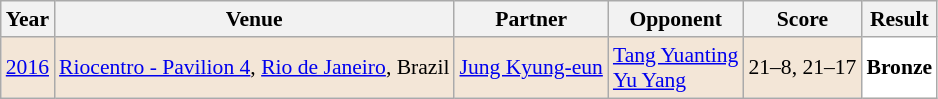<table class="sortable wikitable" style="font-size: 90%;">
<tr>
<th>Year</th>
<th>Venue</th>
<th>Partner</th>
<th>Opponent</th>
<th>Score</th>
<th>Result</th>
</tr>
<tr style="background:#F3E6D7">
<td align="center"><a href='#'>2016</a></td>
<td align="left"><a href='#'>Riocentro - Pavilion 4</a>, <a href='#'>Rio de Janeiro</a>, Brazil</td>
<td align="left"> <a href='#'>Jung Kyung-eun</a></td>
<td align="left"> <a href='#'>Tang Yuanting</a><br> <a href='#'>Yu Yang</a></td>
<td align="left">21–8, 21–17</td>
<td style="text-align:left; background:white"> <strong>Bronze</strong></td>
</tr>
</table>
